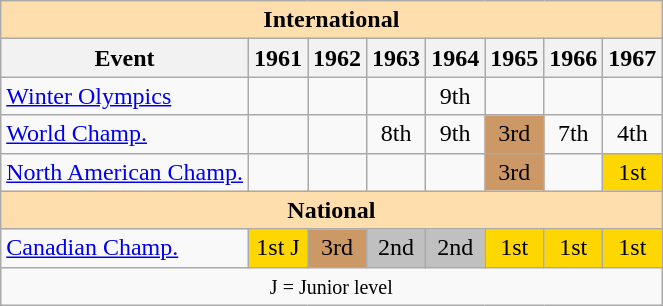<table class="wikitable" style="text-align:center">
<tr>
<th style="background-color: #ffdead; " colspan=8 align=center>International</th>
</tr>
<tr>
<th>Event</th>
<th>1961</th>
<th>1962</th>
<th>1963</th>
<th>1964</th>
<th>1965</th>
<th>1966</th>
<th>1967</th>
</tr>
<tr>
<td align=left><a href='#'>Winter Olympics</a></td>
<td></td>
<td></td>
<td></td>
<td>9th</td>
<td></td>
<td></td>
<td></td>
</tr>
<tr>
<td align=left><a href='#'>World Champ.</a></td>
<td></td>
<td></td>
<td>8th</td>
<td>9th</td>
<td bgcolor=cc9966>3rd</td>
<td>7th</td>
<td>4th</td>
</tr>
<tr>
<td align=left><a href='#'>North American Champ.</a></td>
<td></td>
<td></td>
<td></td>
<td></td>
<td bgcolor=cc9966>3rd</td>
<td></td>
<td bgcolor=gold>1st</td>
</tr>
<tr>
<th style="background-color: #ffdead; " colspan=8 align=center>National</th>
</tr>
<tr>
<td align=left><a href='#'>Canadian Champ.</a></td>
<td bgcolor=gold>1st J</td>
<td bgcolor=cc9966>3rd</td>
<td bgcolor=silver>2nd</td>
<td bgcolor=silver>2nd</td>
<td bgcolor=gold>1st</td>
<td bgcolor=gold>1st</td>
<td bgcolor=gold>1st</td>
</tr>
<tr>
<td colspan=8 align=center><small> J = Junior level </small></td>
</tr>
</table>
